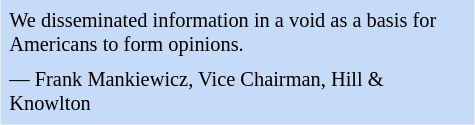<table class="toccolours" style="float: right; margin-left: 1em; margin-right: 2em; font-size: 85%; background:#c6dbf7; color:black; width:25em; max-width: 25%;" cellspacing="5">
<tr>
<td style="text-align: left;">We disseminated information in a void as a basis for Americans to form opinions.</td>
</tr>
<tr>
<td style="text-align: left;">— Frank Mankiewicz, Vice Chairman, Hill & Knowlton</td>
</tr>
</table>
